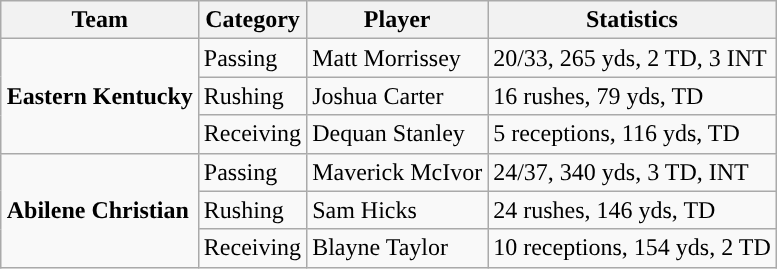<table class="wikitable" style="float: right;">
<tr>
<th>Team</th>
<th>Category</th>
<th>Player</th>
<th>Statistics</th>
</tr>
<tr>
<td rowspan=3><strong>Eastern Kentucky</strong></td>
<td>Passing</td>
<td>Matt Morrissey</td>
<td>20/33, 265 yds, 2 TD, 3 INT</td>
</tr>
<tr>
<td>Rushing</td>
<td>Joshua Carter</td>
<td>16 rushes, 79 yds, TD</td>
</tr>
<tr>
<td>Receiving</td>
<td>Dequan Stanley</td>
<td>5 receptions, 116 yds, TD</td>
</tr>
<tr>
<td rowspan=3><strong>Abilene Christian</strong></td>
<td>Passing</td>
<td>Maverick McIvor</td>
<td>24/37, 340 yds, 3 TD, INT</td>
</tr>
<tr>
<td>Rushing</td>
<td>Sam Hicks</td>
<td>24 rushes, 146 yds, TD</td>
</tr>
<tr>
<td>Receiving</td>
<td>Blayne Taylor</td>
<td>10 receptions, 154 yds, 2 TD</td>
</tr>
</table>
